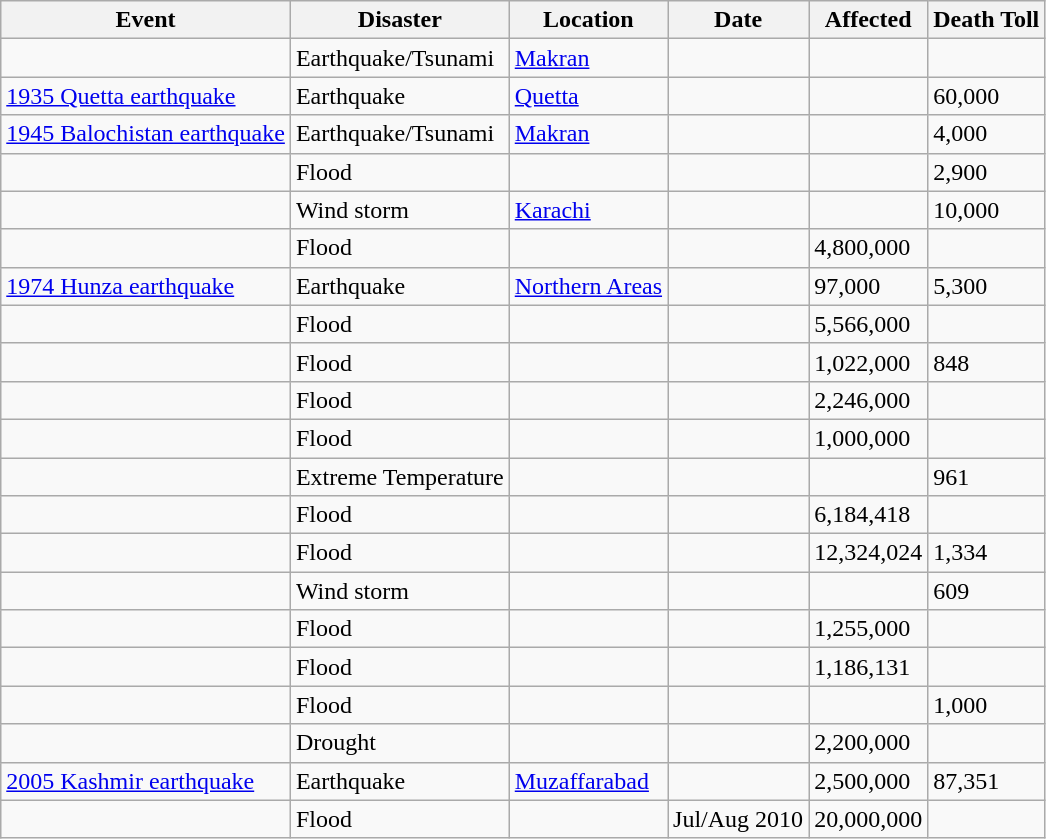<table class="wikitable sortable mw-collapsible" style="font-size:100%;">
<tr>
<th><strong>Event</strong></th>
<th><strong>Disaster</strong></th>
<th><strong>Location</strong></th>
<th><strong>Date</strong></th>
<th><strong>Affected</strong></th>
<th><strong>Death Toll</strong></th>
</tr>
<tr>
<td></td>
<td>Earthquake/Tsunami</td>
<td><a href='#'>Makran</a></td>
<td></td>
<td></td>
<td></td>
</tr>
<tr>
<td><a href='#'>1935 Quetta earthquake</a></td>
<td>Earthquake</td>
<td><a href='#'>Quetta</a></td>
<td></td>
<td></td>
<td>60,000</td>
</tr>
<tr>
<td><a href='#'>1945 Balochistan earthquake</a></td>
<td>Earthquake/Tsunami</td>
<td><a href='#'>Makran</a></td>
<td></td>
<td></td>
<td>4,000</td>
</tr>
<tr>
<td></td>
<td>Flood</td>
<td></td>
<td></td>
<td></td>
<td>2,900</td>
</tr>
<tr>
<td></td>
<td>Wind storm</td>
<td><a href='#'>Karachi</a></td>
<td></td>
<td></td>
<td>10,000</td>
</tr>
<tr>
<td></td>
<td>Flood</td>
<td></td>
<td></td>
<td>4,800,000</td>
<td></td>
</tr>
<tr>
<td><a href='#'>1974 Hunza earthquake</a></td>
<td>Earthquake</td>
<td><a href='#'>Northern Areas</a></td>
<td></td>
<td>97,000</td>
<td>5,300</td>
</tr>
<tr>
<td></td>
<td>Flood</td>
<td></td>
<td></td>
<td>5,566,000</td>
<td></td>
</tr>
<tr>
<td></td>
<td>Flood</td>
<td></td>
<td></td>
<td>1,022,000</td>
<td>848</td>
</tr>
<tr>
<td></td>
<td>Flood</td>
<td></td>
<td></td>
<td>2,246,000</td>
<td></td>
</tr>
<tr>
<td></td>
<td>Flood</td>
<td></td>
<td></td>
<td>1,000,000</td>
<td></td>
</tr>
<tr>
<td></td>
<td>Extreme Temperature</td>
<td></td>
<td></td>
<td></td>
<td>961</td>
</tr>
<tr>
<td></td>
<td>Flood</td>
<td></td>
<td></td>
<td>6,184,418</td>
<td></td>
</tr>
<tr>
<td></td>
<td>Flood</td>
<td></td>
<td></td>
<td>12,324,024</td>
<td>1,334</td>
</tr>
<tr>
<td></td>
<td>Wind storm</td>
<td></td>
<td></td>
<td></td>
<td>609</td>
</tr>
<tr>
<td></td>
<td>Flood</td>
<td></td>
<td></td>
<td>1,255,000</td>
<td></td>
</tr>
<tr>
<td></td>
<td>Flood</td>
<td></td>
<td></td>
<td>1,186,131</td>
<td></td>
</tr>
<tr>
<td></td>
<td>Flood</td>
<td></td>
<td></td>
<td></td>
<td>1,000</td>
</tr>
<tr>
<td></td>
<td>Drought</td>
<td></td>
<td></td>
<td>2,200,000</td>
<td></td>
</tr>
<tr>
<td><a href='#'>2005 Kashmir earthquake</a></td>
<td>Earthquake</td>
<td><a href='#'>Muzaffarabad</a></td>
<td></td>
<td>2,500,000</td>
<td>87,351</td>
</tr>
<tr>
<td></td>
<td>Flood</td>
<td></td>
<td>Jul/Aug 2010</td>
<td>20,000,000</td>
<td></td>
</tr>
</table>
